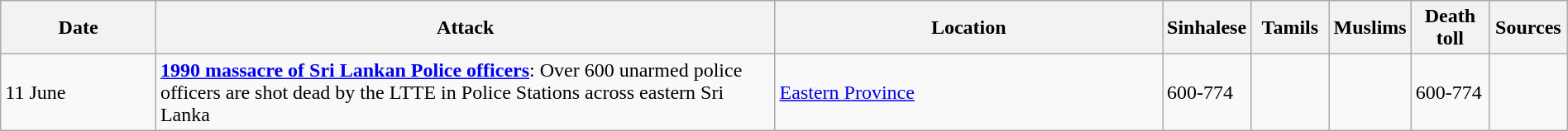<table class="wikitable" style="width:100%;">
<tr>
<th width="10%">Date</th>
<th width="40%">Attack</th>
<th width="25%">Location</th>
<th width="5%">Sinhalese</th>
<th width="5%">Tamils</th>
<th width="5%">Muslims</th>
<th width="5%">Death toll</th>
<th width="5%">Sources</th>
</tr>
<tr>
<td>11 June</td>
<td><strong><a href='#'>1990 massacre of Sri Lankan Police officers</a></strong>: Over 600 unarmed police officers are shot dead by the LTTE in Police Stations across eastern Sri Lanka</td>
<td><a href='#'>Eastern Province</a></td>
<td>600-774</td>
<td></td>
<td></td>
<td>600-774</td>
<td></td>
</tr>
</table>
